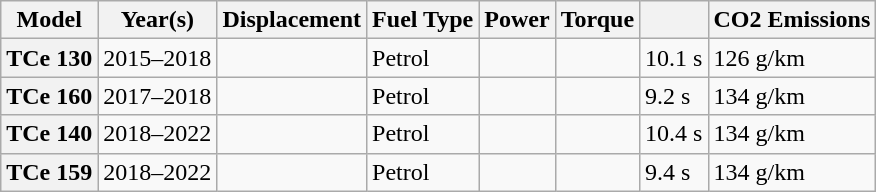<table class="wikitable sortable collapsible">
<tr>
<th>Model</th>
<th>Year(s)</th>
<th>Displacement</th>
<th>Fuel Type</th>
<th>Power</th>
<th>Torque</th>
<th></th>
<th>CO2 Emissions</th>
</tr>
<tr>
<th>TCe 130</th>
<td>2015–2018</td>
<td></td>
<td>Petrol</td>
<td></td>
<td></td>
<td>10.1 s</td>
<td>126 g/km</td>
</tr>
<tr>
<th>TCe 160</th>
<td>2017–2018</td>
<td></td>
<td>Petrol</td>
<td></td>
<td></td>
<td>9.2 s</td>
<td>134 g/km</td>
</tr>
<tr>
<th>TCe 140</th>
<td>2018–2022</td>
<td></td>
<td>Petrol</td>
<td></td>
<td></td>
<td>10.4 s</td>
<td>134 g/km</td>
</tr>
<tr>
<th>TCe 159</th>
<td>2018–2022</td>
<td></td>
<td>Petrol</td>
<td></td>
<td></td>
<td>9.4 s</td>
<td>134 g/km</td>
</tr>
</table>
